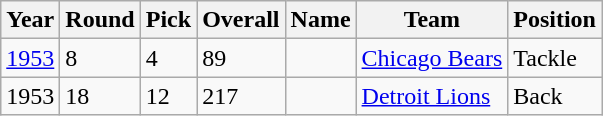<table class="wikitable">
<tr>
<th>Year</th>
<th>Round</th>
<th>Pick</th>
<th>Overall</th>
<th>Name</th>
<th>Team</th>
<th>Position</th>
</tr>
<tr>
<td><a href='#'>1953</a></td>
<td>8</td>
<td>4</td>
<td>89</td>
<td></td>
<td><a href='#'>Chicago Bears</a></td>
<td>Tackle</td>
</tr>
<tr>
<td>1953</td>
<td>18</td>
<td>12</td>
<td>217</td>
<td></td>
<td><a href='#'>Detroit Lions</a></td>
<td>Back</td>
</tr>
</table>
